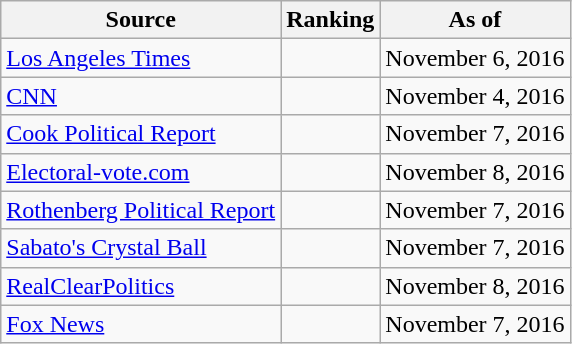<table class="wikitable" style="text-align:center">
<tr>
<th>Source</th>
<th>Ranking</th>
<th>As of</th>
</tr>
<tr>
<td align="left"><a href='#'>Los Angeles Times</a></td>
<td></td>
<td>November 6, 2016</td>
</tr>
<tr>
<td align="left"><a href='#'>CNN</a></td>
<td></td>
<td>November 4, 2016</td>
</tr>
<tr>
<td align="left"><a href='#'>Cook Political Report</a></td>
<td></td>
<td>November 7, 2016</td>
</tr>
<tr>
<td align="left"><a href='#'>Electoral-vote.com</a></td>
<td></td>
<td>November 8, 2016</td>
</tr>
<tr>
<td align=left><a href='#'>Rothenberg Political Report</a></td>
<td></td>
<td>November 7, 2016</td>
</tr>
<tr>
<td align="left"><a href='#'>Sabato's Crystal Ball</a></td>
<td></td>
<td>November 7, 2016</td>
</tr>
<tr>
<td align="left"><a href='#'>RealClearPolitics</a></td>
<td></td>
<td>November 8, 2016</td>
</tr>
<tr>
<td align="left"><a href='#'>Fox News</a></td>
<td></td>
<td>November 7, 2016</td>
</tr>
</table>
